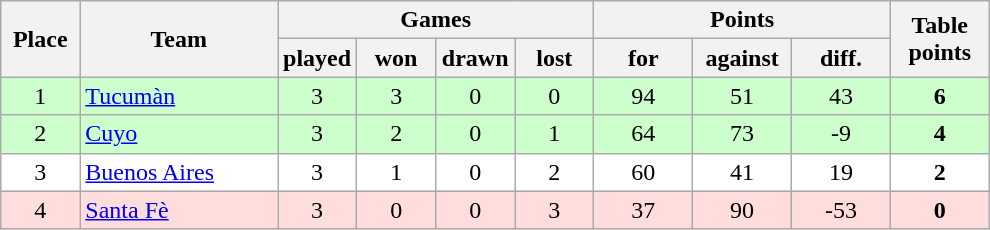<table class="wikitable">
<tr>
<th rowspan=2 width="8%">Place</th>
<th rowspan=2 width="20%">Team</th>
<th colspan=4 width="32%">Games</th>
<th colspan=3 width="30%">Points</th>
<th rowspan=2 width="10%">Table<br>points</th>
</tr>
<tr>
<th width="8%">played</th>
<th width="8%">won</th>
<th width="8%">drawn</th>
<th width="8%">lost</th>
<th width="10%">for</th>
<th width="10%">against</th>
<th width="10%">diff.</th>
</tr>
<tr align=center style="background: #ccffcc;">
<td>1</td>
<td align=left><a href='#'>Tucumàn</a></td>
<td>3</td>
<td>3</td>
<td>0</td>
<td>0</td>
<td>94</td>
<td>51</td>
<td>43</td>
<td><strong>6</strong></td>
</tr>
<tr align=center style="background: #ccffcc;">
<td>2</td>
<td align=left><a href='#'>Cuyo</a></td>
<td>3</td>
<td>2</td>
<td>0</td>
<td>1</td>
<td>64</td>
<td>73</td>
<td>-9</td>
<td><strong>4</strong></td>
</tr>
<tr align=center style="background: #ffffff;">
<td>3</td>
<td align=left><a href='#'>Buenos Aires</a></td>
<td>3</td>
<td>1</td>
<td>0</td>
<td>2</td>
<td>60</td>
<td>41</td>
<td>19</td>
<td><strong>2</strong></td>
</tr>
<tr align=center style="background: #ffdddd;">
<td>4</td>
<td align=left><a href='#'>Santa Fè</a></td>
<td>3</td>
<td>0</td>
<td>0</td>
<td>3</td>
<td>37</td>
<td>90</td>
<td>-53</td>
<td><strong>0</strong></td>
</tr>
</table>
